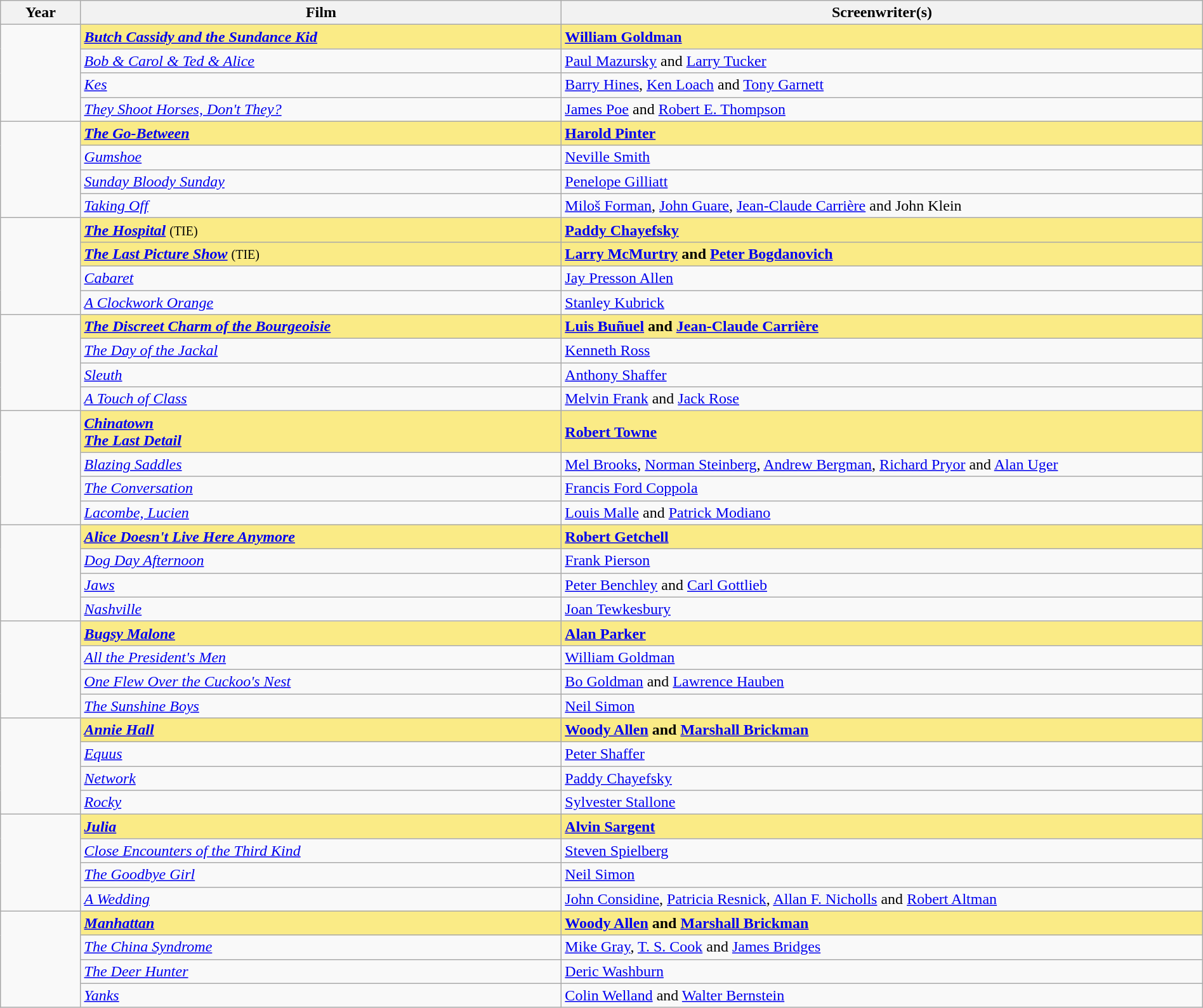<table class="wikitable" style="width:100%;" cellpadding="5">
<tr>
<th style="width:5%;">Year</th>
<th style="width:30%;">Film</th>
<th style="width:40%;">Screenwriter(s)</th>
</tr>
<tr>
<td rowspan="4"></td>
<td style="background:#FAEB86"><strong><em><a href='#'>Butch Cassidy and the Sundance Kid</a></em></strong></td>
<td style="background:#FAEB86"><strong><a href='#'>William Goldman</a></strong></td>
</tr>
<tr>
<td><em><a href='#'>Bob & Carol & Ted & Alice</a></em></td>
<td><a href='#'>Paul Mazursky</a> and <a href='#'>Larry Tucker</a></td>
</tr>
<tr>
<td><em><a href='#'>Kes</a></em></td>
<td><a href='#'>Barry Hines</a>, <a href='#'>Ken Loach</a> and <a href='#'>Tony Garnett</a></td>
</tr>
<tr>
<td><em><a href='#'>They Shoot Horses, Don't They?</a></em></td>
<td><a href='#'>James Poe</a> and <a href='#'>Robert E. Thompson</a></td>
</tr>
<tr>
<td rowspan="4"></td>
<td style="background:#FAEB86"><strong><em><a href='#'>The Go-Between</a></em></strong></td>
<td style="background:#FAEB86"><strong><a href='#'>Harold Pinter</a></strong></td>
</tr>
<tr>
<td><em><a href='#'>Gumshoe</a></em></td>
<td><a href='#'>Neville Smith</a></td>
</tr>
<tr>
<td><em><a href='#'>Sunday Bloody Sunday</a></em></td>
<td><a href='#'>Penelope Gilliatt</a></td>
</tr>
<tr>
<td><em><a href='#'>Taking Off</a></em></td>
<td><a href='#'>Miloš Forman</a>, <a href='#'>John Guare</a>, <a href='#'>Jean-Claude Carrière</a> and John Klein</td>
</tr>
<tr>
<td rowspan="4"></td>
<td style="background:#FAEB86"><strong><em><a href='#'>The Hospital</a></em></strong> <small>(TIE)</small></td>
<td style="background:#FAEB86"><strong><a href='#'>Paddy Chayefsky</a></strong></td>
</tr>
<tr>
<td style="background:#FAEB86"><strong><em><a href='#'>The Last Picture Show</a></em></strong> <small>(TIE)</small></td>
<td style="background:#FAEB86"><strong><a href='#'>Larry McMurtry</a> and <a href='#'>Peter Bogdanovich</a></strong></td>
</tr>
<tr>
<td><em><a href='#'>Cabaret</a></em></td>
<td><a href='#'>Jay Presson Allen</a></td>
</tr>
<tr>
<td><em><a href='#'>A Clockwork Orange</a></em></td>
<td><a href='#'>Stanley Kubrick</a></td>
</tr>
<tr>
<td rowspan="4"></td>
<td style="background:#FAEB86"><strong><em><a href='#'>The Discreet Charm of the Bourgeoisie</a></em></strong></td>
<td style="background:#FAEB86"><strong><a href='#'>Luis Buñuel</a> and <a href='#'>Jean-Claude Carrière</a></strong></td>
</tr>
<tr>
<td><em><a href='#'>The Day of the Jackal</a></em></td>
<td><a href='#'>Kenneth Ross</a></td>
</tr>
<tr>
<td><em><a href='#'>Sleuth</a></em></td>
<td><a href='#'>Anthony Shaffer</a></td>
</tr>
<tr>
<td><em><a href='#'>A Touch of Class</a></em></td>
<td><a href='#'>Melvin Frank</a> and <a href='#'>Jack Rose</a></td>
</tr>
<tr>
<td rowspan="4"></td>
<td style="background:#FAEB86"><strong><em><a href='#'>Chinatown</a></em></strong> <br> <strong><em><a href='#'>The Last Detail</a></em></strong></td>
<td style="background:#FAEB86"><strong><a href='#'>Robert Towne</a> </strong></td>
</tr>
<tr>
<td><em><a href='#'>Blazing Saddles</a></em></td>
<td><a href='#'>Mel Brooks</a>, <a href='#'>Norman Steinberg</a>, <a href='#'>Andrew Bergman</a>, <a href='#'>Richard Pryor</a> and <a href='#'>Alan Uger</a></td>
</tr>
<tr>
<td><em><a href='#'>The Conversation</a></em></td>
<td><a href='#'>Francis Ford Coppola</a></td>
</tr>
<tr>
<td><em><a href='#'>Lacombe, Lucien</a></em></td>
<td><a href='#'>Louis Malle</a> and <a href='#'>Patrick Modiano</a></td>
</tr>
<tr>
<td rowspan="4"></td>
<td style="background:#FAEB86"><strong><em><a href='#'>Alice Doesn't Live Here Anymore</a></em></strong></td>
<td style="background:#FAEB86"><strong><a href='#'>Robert Getchell</a></strong></td>
</tr>
<tr>
<td><em><a href='#'>Dog Day Afternoon</a></em></td>
<td><a href='#'>Frank Pierson</a></td>
</tr>
<tr>
<td><em><a href='#'>Jaws</a></em></td>
<td><a href='#'>Peter Benchley</a> and <a href='#'>Carl Gottlieb</a></td>
</tr>
<tr>
<td><em><a href='#'>Nashville</a></em></td>
<td><a href='#'>Joan Tewkesbury</a></td>
</tr>
<tr>
<td rowspan="4"></td>
<td style="background:#FAEB86"><strong><em><a href='#'>Bugsy Malone</a></em></strong></td>
<td style="background:#FAEB86"><strong><a href='#'>Alan Parker</a></strong></td>
</tr>
<tr>
<td><em><a href='#'>All the President's Men</a></em></td>
<td><a href='#'>William Goldman</a></td>
</tr>
<tr>
<td><em><a href='#'>One Flew Over the Cuckoo's Nest</a></em></td>
<td><a href='#'>Bo Goldman</a> and <a href='#'>Lawrence Hauben</a></td>
</tr>
<tr>
<td><em><a href='#'>The Sunshine Boys</a></em></td>
<td><a href='#'>Neil Simon</a></td>
</tr>
<tr>
<td rowspan="4"></td>
<td style="background:#FAEB86"><strong><em><a href='#'>Annie Hall</a></em></strong></td>
<td style="background:#FAEB86"><strong><a href='#'>Woody Allen</a> and <a href='#'>Marshall Brickman</a></strong></td>
</tr>
<tr>
<td><em><a href='#'>Equus</a></em></td>
<td><a href='#'>Peter Shaffer</a></td>
</tr>
<tr>
<td><em><a href='#'>Network</a></em></td>
<td><a href='#'>Paddy Chayefsky</a></td>
</tr>
<tr>
<td><em><a href='#'>Rocky</a></em></td>
<td><a href='#'>Sylvester Stallone</a></td>
</tr>
<tr>
<td rowspan="4"></td>
<td style="background:#FAEB86"><strong><em><a href='#'>Julia</a></em></strong></td>
<td style="background:#FAEB86"><strong><a href='#'>Alvin Sargent</a></strong></td>
</tr>
<tr>
<td><em><a href='#'>Close Encounters of the Third Kind</a></em></td>
<td><a href='#'>Steven Spielberg</a></td>
</tr>
<tr>
<td><em><a href='#'>The Goodbye Girl</a></em></td>
<td><a href='#'>Neil Simon</a></td>
</tr>
<tr>
<td><em><a href='#'>A Wedding</a></em></td>
<td><a href='#'>John Considine</a>, <a href='#'>Patricia Resnick</a>, <a href='#'>Allan F. Nicholls</a> and <a href='#'>Robert Altman</a></td>
</tr>
<tr>
<td rowspan="5"></td>
<td style="background:#FAEB86"><strong><em><a href='#'>Manhattan</a></em></strong></td>
<td style="background:#FAEB86"><strong><a href='#'>Woody Allen</a> and <a href='#'>Marshall Brickman</a></strong></td>
</tr>
<tr>
<td><em><a href='#'>The China Syndrome</a></em></td>
<td><a href='#'>Mike Gray</a>, <a href='#'>T. S. Cook</a> and <a href='#'>James Bridges</a></td>
</tr>
<tr>
<td><em><a href='#'>The Deer Hunter</a></em></td>
<td><a href='#'>Deric Washburn</a></td>
</tr>
<tr>
<td><em><a href='#'>Yanks</a></em></td>
<td><a href='#'>Colin Welland</a> and <a href='#'>Walter Bernstein</a></td>
</tr>
</table>
